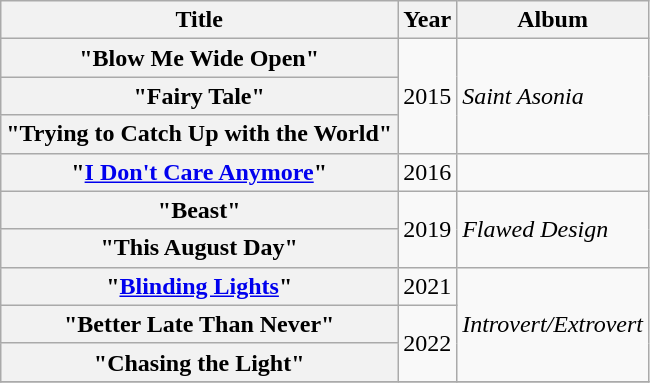<table class="wikitable plainrowheaders">
<tr>
<th>Title</th>
<th>Year</th>
<th>Album</th>
</tr>
<tr>
<th scope="row">"Blow Me Wide Open"</th>
<td rowspan="3">2015</td>
<td rowspan="3"><em>Saint Asonia</em></td>
</tr>
<tr>
<th scope="row">"Fairy Tale"</th>
</tr>
<tr>
<th scope="row">"Trying to Catch Up with the World"</th>
</tr>
<tr>
<th scope="row">"<a href='#'>I Don't Care Anymore</a>"</th>
<td>2016</td>
<td></td>
</tr>
<tr>
<th scope="row">"Beast"</th>
<td rowspan="2">2019</td>
<td rowspan="2"><em>Flawed Design</em></td>
</tr>
<tr>
<th scope="row">"This August Day"</th>
</tr>
<tr>
<th scope="row">"<a href='#'>Blinding Lights</a>"</th>
<td>2021</td>
<td rowspan="3"><em>Introvert/Extrovert</em></td>
</tr>
<tr>
<th scope="row">"Better Late Than Never"</th>
<td rowspan="2">2022</td>
</tr>
<tr>
<th scope="row">"Chasing the Light"</th>
</tr>
<tr>
</tr>
</table>
